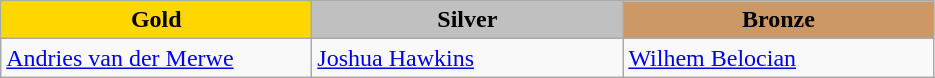<table class="wikitable" style="text-align:left">
<tr align="center">
<td width=200 bgcolor=gold><strong>Gold</strong></td>
<td width=200 bgcolor=silver><strong>Silver</strong></td>
<td width=200 bgcolor=CC9966><strong>Bronze</strong></td>
</tr>
<tr>
<td><a href='#'>Andries van der Merwe</a> <br></td>
<td><a href='#'>Joshua Hawkins</a> <br></td>
<td><a href='#'>Wilhem Belocian</a> <br></td>
</tr>
</table>
